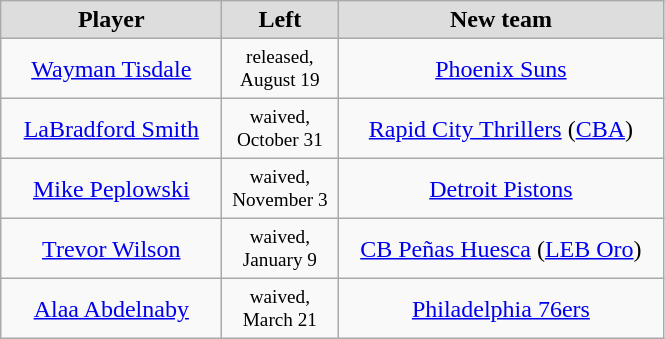<table class="wikitable" style="text-align: center">
<tr align="center"  bgcolor="#dddddd">
<td style="width:140px"><strong>Player</strong></td>
<td style="width:70px"><strong>Left</strong></td>
<td style="width:210px"><strong>New team</strong></td>
</tr>
<tr style="height:40px">
<td><a href='#'>Wayman Tisdale</a></td>
<td style="font-size: 80%">released, August 19</td>
<td><a href='#'>Phoenix Suns</a></td>
</tr>
<tr style="height:40px">
<td><a href='#'>LaBradford Smith</a></td>
<td style="font-size: 80%">waived, October 31</td>
<td><a href='#'>Rapid City Thrillers</a> (<a href='#'>CBA</a>)</td>
</tr>
<tr style="height:40px">
<td><a href='#'>Mike Peplowski</a></td>
<td style="font-size: 80%">waived, November 3</td>
<td><a href='#'>Detroit Pistons</a></td>
</tr>
<tr style="height:40px">
<td><a href='#'>Trevor Wilson</a></td>
<td style="font-size: 80%">waived, January 9</td>
<td><a href='#'>CB Peñas Huesca</a> (<a href='#'>LEB Oro</a>)</td>
</tr>
<tr style="height:40px">
<td><a href='#'>Alaa Abdelnaby</a></td>
<td style="font-size: 80%">waived, March 21</td>
<td><a href='#'>Philadelphia 76ers</a></td>
</tr>
</table>
